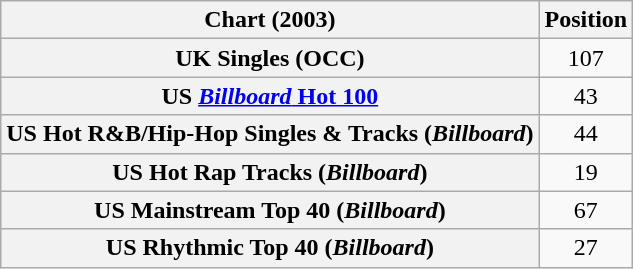<table class="wikitable sortable plainrowheaders" style="text-align:center">
<tr>
<th>Chart (2003)</th>
<th>Position</th>
</tr>
<tr>
<th scope="row">UK Singles (OCC)</th>
<td>107</td>
</tr>
<tr>
<th scope="row">US <a href='#'><em>Billboard</em> Hot 100</a></th>
<td>43</td>
</tr>
<tr>
<th scope="row">US Hot R&B/Hip-Hop Singles & Tracks (<em>Billboard</em>)</th>
<td>44</td>
</tr>
<tr>
<th scope="row">US Hot Rap Tracks (<em>Billboard</em>)</th>
<td>19</td>
</tr>
<tr>
<th scope="row">US Mainstream Top 40 (<em>Billboard</em>)</th>
<td>67</td>
</tr>
<tr>
<th scope="row">US Rhythmic Top 40 (<em>Billboard</em>)</th>
<td>27</td>
</tr>
</table>
